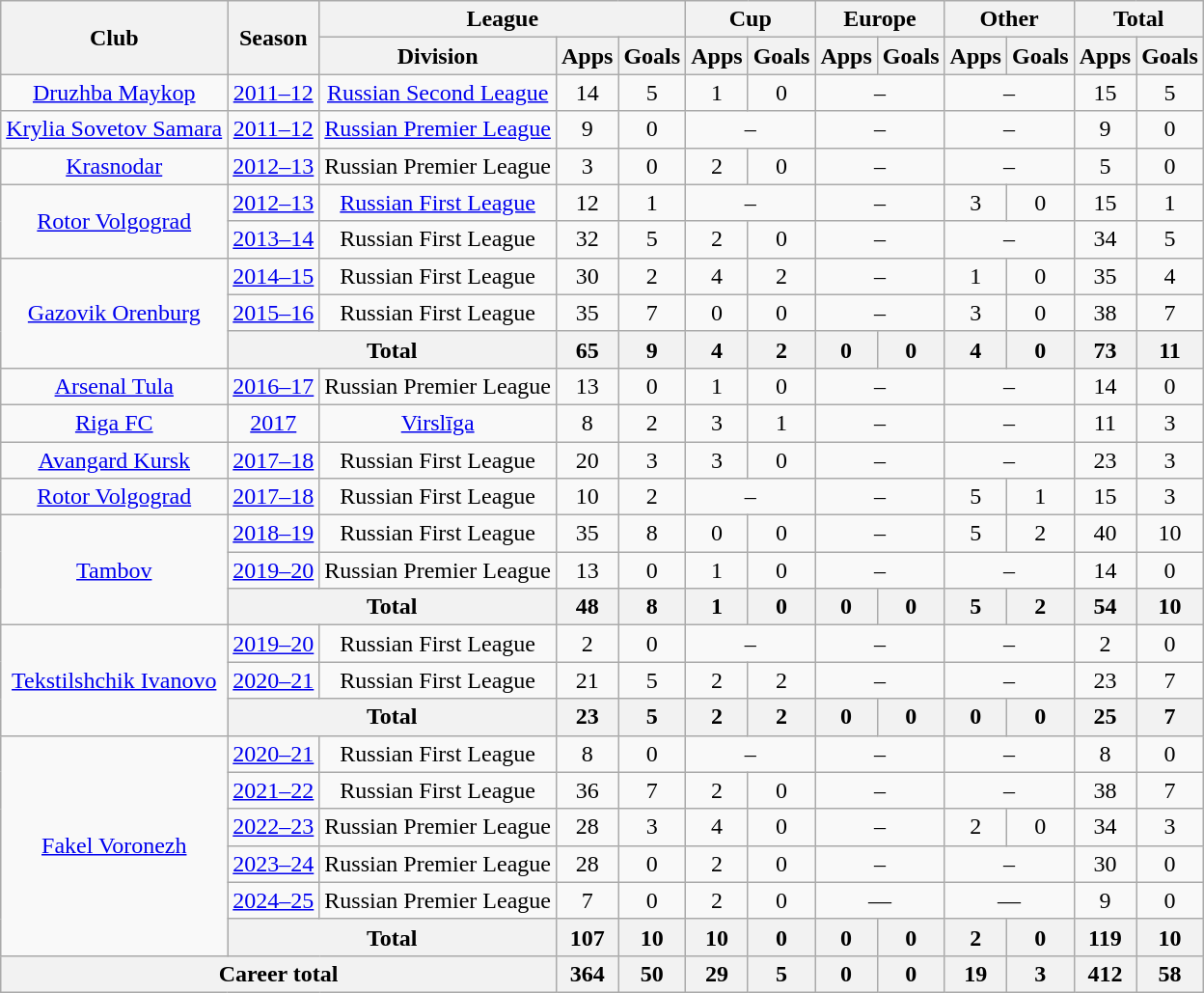<table class="wikitable" style="text-align: center;">
<tr>
<th rowspan="2">Club</th>
<th rowspan="2">Season</th>
<th colspan="3">League</th>
<th colspan="2">Cup</th>
<th colspan="2">Europe</th>
<th colspan="2">Other</th>
<th colspan="2">Total</th>
</tr>
<tr>
<th>Division</th>
<th>Apps</th>
<th>Goals</th>
<th>Apps</th>
<th>Goals</th>
<th>Apps</th>
<th>Goals</th>
<th>Apps</th>
<th>Goals</th>
<th>Apps</th>
<th>Goals</th>
</tr>
<tr>
<td><a href='#'>Druzhba Maykop</a></td>
<td><a href='#'>2011–12</a></td>
<td><a href='#'>Russian Second League</a></td>
<td>14</td>
<td>5</td>
<td>1</td>
<td>0</td>
<td colspan=2>–</td>
<td colspan=2>–</td>
<td>15</td>
<td>5</td>
</tr>
<tr>
<td><a href='#'>Krylia Sovetov Samara</a></td>
<td><a href='#'>2011–12</a></td>
<td><a href='#'>Russian Premier League</a></td>
<td>9</td>
<td>0</td>
<td colspan=2>–</td>
<td colspan=2>–</td>
<td colspan=2>–</td>
<td>9</td>
<td>0</td>
</tr>
<tr>
<td><a href='#'>Krasnodar</a></td>
<td><a href='#'>2012–13</a></td>
<td>Russian Premier League</td>
<td>3</td>
<td>0</td>
<td>2</td>
<td>0</td>
<td colspan=2>–</td>
<td colspan=2>–</td>
<td>5</td>
<td>0</td>
</tr>
<tr>
<td rowspan=2><a href='#'>Rotor Volgograd</a></td>
<td><a href='#'>2012–13</a></td>
<td><a href='#'>Russian First League</a></td>
<td>12</td>
<td>1</td>
<td colspan=2>–</td>
<td colspan=2>–</td>
<td>3</td>
<td>0</td>
<td>15</td>
<td>1</td>
</tr>
<tr>
<td><a href='#'>2013–14</a></td>
<td>Russian First League</td>
<td>32</td>
<td>5</td>
<td>2</td>
<td>0</td>
<td colspan=2>–</td>
<td colspan=2>–</td>
<td>34</td>
<td>5</td>
</tr>
<tr>
<td rowspan=3><a href='#'>Gazovik Orenburg</a></td>
<td><a href='#'>2014–15</a></td>
<td>Russian First League</td>
<td>30</td>
<td>2</td>
<td>4</td>
<td>2</td>
<td colspan=2>–</td>
<td>1</td>
<td>0</td>
<td>35</td>
<td>4</td>
</tr>
<tr>
<td><a href='#'>2015–16</a></td>
<td>Russian First League</td>
<td>35</td>
<td>7</td>
<td>0</td>
<td>0</td>
<td colspan=2>–</td>
<td>3</td>
<td>0</td>
<td>38</td>
<td>7</td>
</tr>
<tr>
<th colspan=2>Total</th>
<th>65</th>
<th>9</th>
<th>4</th>
<th>2</th>
<th>0</th>
<th>0</th>
<th>4</th>
<th>0</th>
<th>73</th>
<th>11</th>
</tr>
<tr>
<td><a href='#'>Arsenal Tula</a></td>
<td><a href='#'>2016–17</a></td>
<td>Russian Premier League</td>
<td>13</td>
<td>0</td>
<td>1</td>
<td>0</td>
<td colspan=2>–</td>
<td colspan=2>–</td>
<td>14</td>
<td>0</td>
</tr>
<tr>
<td><a href='#'>Riga FC</a></td>
<td><a href='#'>2017</a></td>
<td><a href='#'>Virslīga</a></td>
<td>8</td>
<td>2</td>
<td>3</td>
<td>1</td>
<td colspan=2>–</td>
<td colspan=2>–</td>
<td>11</td>
<td>3</td>
</tr>
<tr>
<td><a href='#'>Avangard Kursk</a></td>
<td><a href='#'>2017–18</a></td>
<td>Russian First League</td>
<td>20</td>
<td>3</td>
<td>3</td>
<td>0</td>
<td colspan=2>–</td>
<td colspan=2>–</td>
<td>23</td>
<td>3</td>
</tr>
<tr>
<td><a href='#'>Rotor Volgograd</a></td>
<td><a href='#'>2017–18</a></td>
<td>Russian First League</td>
<td>10</td>
<td>2</td>
<td colspan=2>–</td>
<td colspan=2>–</td>
<td>5</td>
<td>1</td>
<td>15</td>
<td>3</td>
</tr>
<tr>
<td rowspan=3><a href='#'>Tambov</a></td>
<td><a href='#'>2018–19</a></td>
<td>Russian First League</td>
<td>35</td>
<td>8</td>
<td>0</td>
<td>0</td>
<td colspan=2>–</td>
<td>5</td>
<td>2</td>
<td>40</td>
<td>10</td>
</tr>
<tr>
<td><a href='#'>2019–20</a></td>
<td>Russian Premier League</td>
<td>13</td>
<td>0</td>
<td>1</td>
<td>0</td>
<td colspan=2>–</td>
<td colspan=2>–</td>
<td>14</td>
<td>0</td>
</tr>
<tr>
<th colspan=2>Total</th>
<th>48</th>
<th>8</th>
<th>1</th>
<th>0</th>
<th>0</th>
<th>0</th>
<th>5</th>
<th>2</th>
<th>54</th>
<th>10</th>
</tr>
<tr>
<td rowspan=3><a href='#'>Tekstilshchik Ivanovo</a></td>
<td><a href='#'>2019–20</a></td>
<td>Russian First League</td>
<td>2</td>
<td>0</td>
<td colspan=2>–</td>
<td colspan=2>–</td>
<td colspan=2>–</td>
<td>2</td>
<td>0</td>
</tr>
<tr>
<td><a href='#'>2020–21</a></td>
<td>Russian First League</td>
<td>21</td>
<td>5</td>
<td>2</td>
<td>2</td>
<td colspan=2>–</td>
<td colspan=2>–</td>
<td>23</td>
<td>7</td>
</tr>
<tr>
<th colspan=2>Total</th>
<th>23</th>
<th>5</th>
<th>2</th>
<th>2</th>
<th>0</th>
<th>0</th>
<th>0</th>
<th>0</th>
<th>25</th>
<th>7</th>
</tr>
<tr>
<td rowspan="6"><a href='#'>Fakel Voronezh</a></td>
<td><a href='#'>2020–21</a></td>
<td>Russian First League</td>
<td>8</td>
<td>0</td>
<td colspan=2>–</td>
<td colspan=2>–</td>
<td colspan=2>–</td>
<td>8</td>
<td>0</td>
</tr>
<tr>
<td><a href='#'>2021–22</a></td>
<td>Russian First League</td>
<td>36</td>
<td>7</td>
<td>2</td>
<td>0</td>
<td colspan=2>–</td>
<td colspan=2>–</td>
<td>38</td>
<td>7</td>
</tr>
<tr>
<td><a href='#'>2022–23</a></td>
<td>Russian Premier League</td>
<td>28</td>
<td>3</td>
<td>4</td>
<td>0</td>
<td colspan=2>–</td>
<td>2</td>
<td>0</td>
<td>34</td>
<td>3</td>
</tr>
<tr>
<td><a href='#'>2023–24</a></td>
<td>Russian Premier League</td>
<td>28</td>
<td>0</td>
<td>2</td>
<td>0</td>
<td colspan=2>–</td>
<td colspan=2>–</td>
<td>30</td>
<td>0</td>
</tr>
<tr>
<td><a href='#'>2024–25</a></td>
<td>Russian Premier League</td>
<td>7</td>
<td>0</td>
<td>2</td>
<td>0</td>
<td colspan="2">—</td>
<td colspan="2">—</td>
<td>9</td>
<td>0</td>
</tr>
<tr>
<th colspan="2">Total</th>
<th>107</th>
<th>10</th>
<th>10</th>
<th>0</th>
<th>0</th>
<th>0</th>
<th>2</th>
<th>0</th>
<th>119</th>
<th>10</th>
</tr>
<tr>
<th colspan="3">Career total</th>
<th>364</th>
<th>50</th>
<th>29</th>
<th>5</th>
<th>0</th>
<th>0</th>
<th>19</th>
<th>3</th>
<th>412</th>
<th>58</th>
</tr>
</table>
